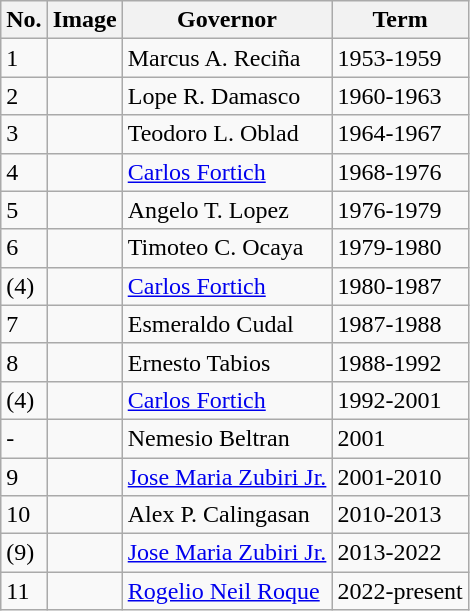<table class="wikitable sortable">
<tr>
<th>No.</th>
<th>Image</th>
<th>Governor</th>
<th>Term</th>
</tr>
<tr>
<td>1</td>
<td></td>
<td>Marcus A. Reciña</td>
<td>1953-1959</td>
</tr>
<tr>
<td>2</td>
<td></td>
<td>Lope R. Damasco</td>
<td>1960-1963</td>
</tr>
<tr>
<td>3</td>
<td></td>
<td>Teodoro L. Oblad</td>
<td>1964-1967</td>
</tr>
<tr>
<td>4</td>
<td></td>
<td><a href='#'>Carlos Fortich</a></td>
<td>1968-1976</td>
</tr>
<tr>
<td>5</td>
<td></td>
<td>Angelo T. Lopez</td>
<td>1976-1979</td>
</tr>
<tr>
<td>6</td>
<td></td>
<td>Timoteo C. Ocaya</td>
<td>1979-1980</td>
</tr>
<tr>
<td>(4)</td>
<td></td>
<td><a href='#'>Carlos Fortich</a></td>
<td>1980-1987</td>
</tr>
<tr>
<td>7</td>
<td></td>
<td>Esmeraldo Cudal</td>
<td>1987-1988</td>
</tr>
<tr>
<td>8</td>
<td></td>
<td>Ernesto Tabios</td>
<td>1988-1992</td>
</tr>
<tr>
<td>(4)</td>
<td></td>
<td><a href='#'>Carlos Fortich</a></td>
<td>1992-2001</td>
</tr>
<tr>
<td>-</td>
<td></td>
<td>Nemesio Beltran</td>
<td>2001</td>
</tr>
<tr>
<td>9</td>
<td></td>
<td><a href='#'>Jose Maria Zubiri Jr.</a></td>
<td>2001-2010</td>
</tr>
<tr>
<td>10</td>
<td></td>
<td>Alex P. Calingasan</td>
<td>2010-2013</td>
</tr>
<tr>
<td>(9)</td>
<td></td>
<td><a href='#'>Jose Maria Zubiri Jr.</a></td>
<td>2013-2022</td>
</tr>
<tr>
<td>11</td>
<td></td>
<td><a href='#'>Rogelio Neil Roque</a></td>
<td>2022-present</td>
</tr>
</table>
